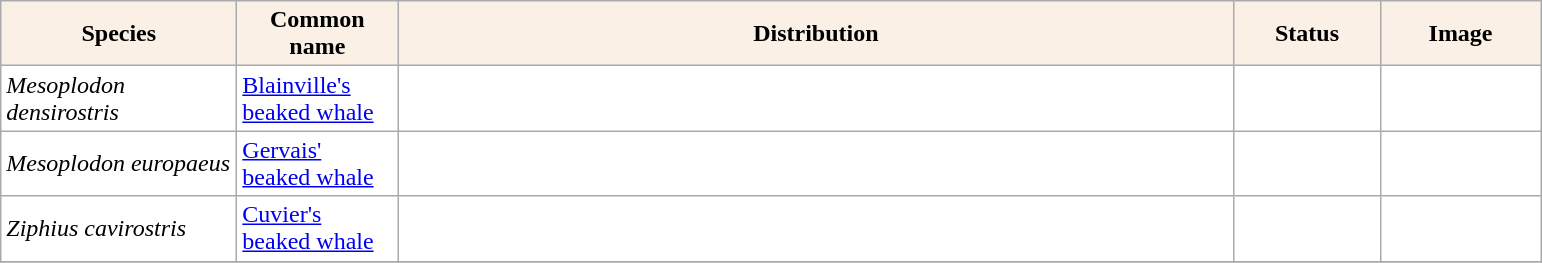<table class="sortable wikitable plainrowheaders" border="0" style="background:#ffffff" align="top" class="sortable wikitable">
<tr ->
<th scope="col" style="background-color:Linen; color:Black" width=150 px>Species</th>
<th scope="col" style="background-color:Linen; color:Black" width=100 px>Common name</th>
<th scope="col" style="background:Linen; color:Black" width=550 px>Distribution</th>
<th scope="col" style="background-color:Linen; color:Black" width=90 px>Status</th>
<th scope="col" style="background:Linen; color:Black" width=100 px>Image</th>
</tr>
<tr>
<td !scope="row" style="background:#ffffff"><em>Mesoplodon densirostris</em></td>
<td><a href='#'>Blainville's beaked whale</a></td>
<td></td>
<td></td>
<td></td>
</tr>
<tr>
<td style="background:#ffffff" !scope="row"><em>Mesoplodon europaeus</em></td>
<td><a href='#'>Gervais' beaked whale</a></td>
<td></td>
<td></td>
<td></td>
</tr>
<tr>
<td !scope="row" style="background:#ffffff"><em>Ziphius cavirostris</em></td>
<td><a href='#'>Cuvier's beaked whale</a></td>
<td></td>
<td></td>
<td></td>
</tr>
<tr>
</tr>
</table>
